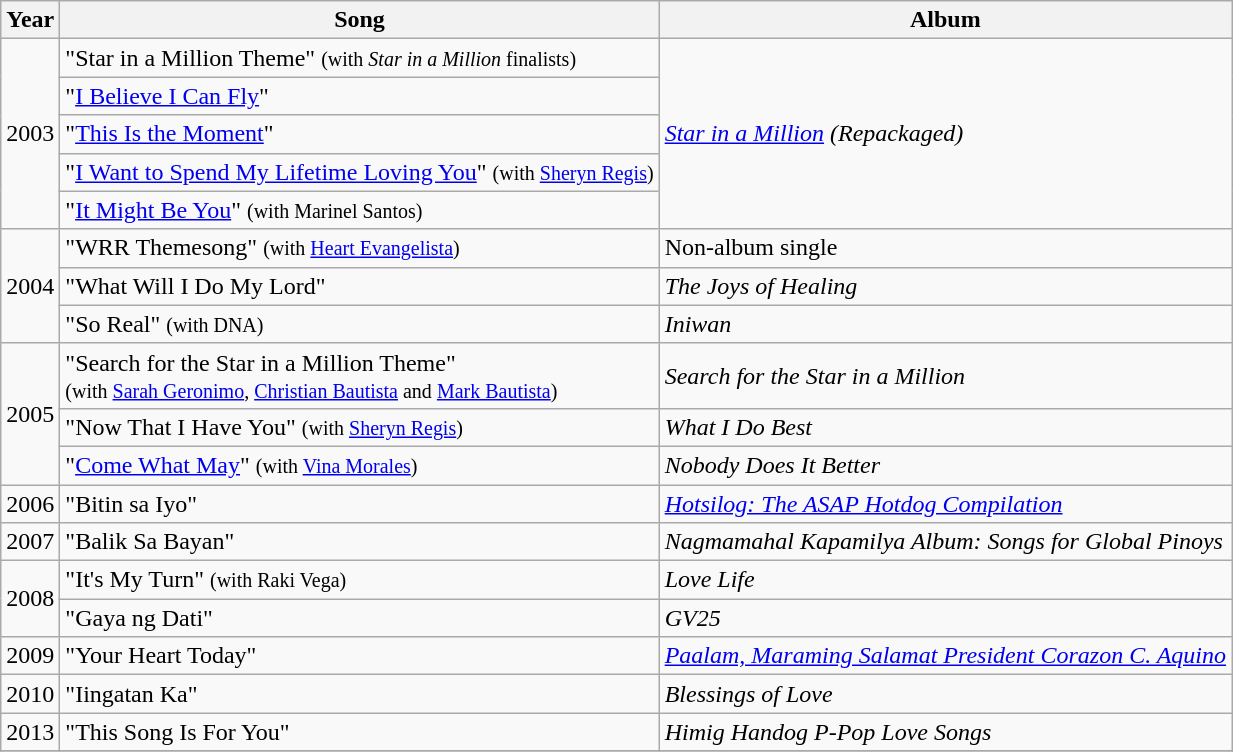<table class="wikitable">
<tr>
<th>Year</th>
<th>Song</th>
<th>Album</th>
</tr>
<tr>
<td rowspan="5">2003</td>
<td>"Star in a Million Theme" <small>(with <em>Star in a Million</em> finalists)</small></td>
<td rowspan="5"><em><a href='#'>Star in a Million</a> (Repackaged)</em></td>
</tr>
<tr>
<td>"<a href='#'>I Believe I Can Fly</a>"</td>
</tr>
<tr>
<td>"<a href='#'>This Is the Moment</a>"</td>
</tr>
<tr>
<td>"<a href='#'>I Want to Spend My Lifetime Loving You</a>" <small>(with <a href='#'>Sheryn Regis</a>)</small></td>
</tr>
<tr>
<td>"<a href='#'>It Might Be You</a>" <small>(with Marinel Santos)</small></td>
</tr>
<tr>
<td rowspan="3">2004</td>
<td>"WRR Themesong" <small>(with <a href='#'>Heart Evangelista</a>)</small></td>
<td>Non-album single</td>
</tr>
<tr>
<td>"What Will I Do My Lord"</td>
<td><em>The Joys of Healing</em></td>
</tr>
<tr>
<td>"So Real" <small>(with DNA)</small></td>
<td><em>Iniwan</em></td>
</tr>
<tr>
<td rowspan="3">2005</td>
<td>"Search for the Star in a Million Theme" <br> <small>(with <a href='#'>Sarah Geronimo</a>, <a href='#'>Christian Bautista</a> and <a href='#'>Mark Bautista</a>)</small></td>
<td><em>Search for the Star in a Million</em></td>
</tr>
<tr>
<td>"Now That I Have You" <small>(with <a href='#'>Sheryn Regis</a>)</small></td>
<td><em>What I Do Best</em></td>
</tr>
<tr>
<td>"<a href='#'>Come What May</a>" <small>(with <a href='#'>Vina Morales</a>)</small></td>
<td><em>Nobody Does It Better</em></td>
</tr>
<tr>
<td>2006</td>
<td>"Bitin sa Iyo"</td>
<td><em><a href='#'>Hotsilog: The ASAP Hotdog Compilation</a></em></td>
</tr>
<tr>
<td>2007</td>
<td>"Balik Sa Bayan"</td>
<td><em>Nagmamahal Kapamilya Album: Songs for Global Pinoys</em></td>
</tr>
<tr>
<td rowspan="2">2008</td>
<td>"It's My Turn" <small>(with Raki Vega)</small></td>
<td><em>Love Life</em></td>
</tr>
<tr>
<td>"Gaya ng Dati"</td>
<td><em>GV25</em></td>
</tr>
<tr>
<td>2009</td>
<td>"Your Heart Today"</td>
<td><em><a href='#'>Paalam, Maraming Salamat President Corazon C. Aquino</a></em></td>
</tr>
<tr>
<td>2010</td>
<td>"Iingatan Ka"</td>
<td><em>Blessings of Love</em></td>
</tr>
<tr>
<td>2013</td>
<td>"This Song Is For You"</td>
<td><em>Himig Handog P-Pop Love Songs</em></td>
</tr>
<tr>
</tr>
</table>
